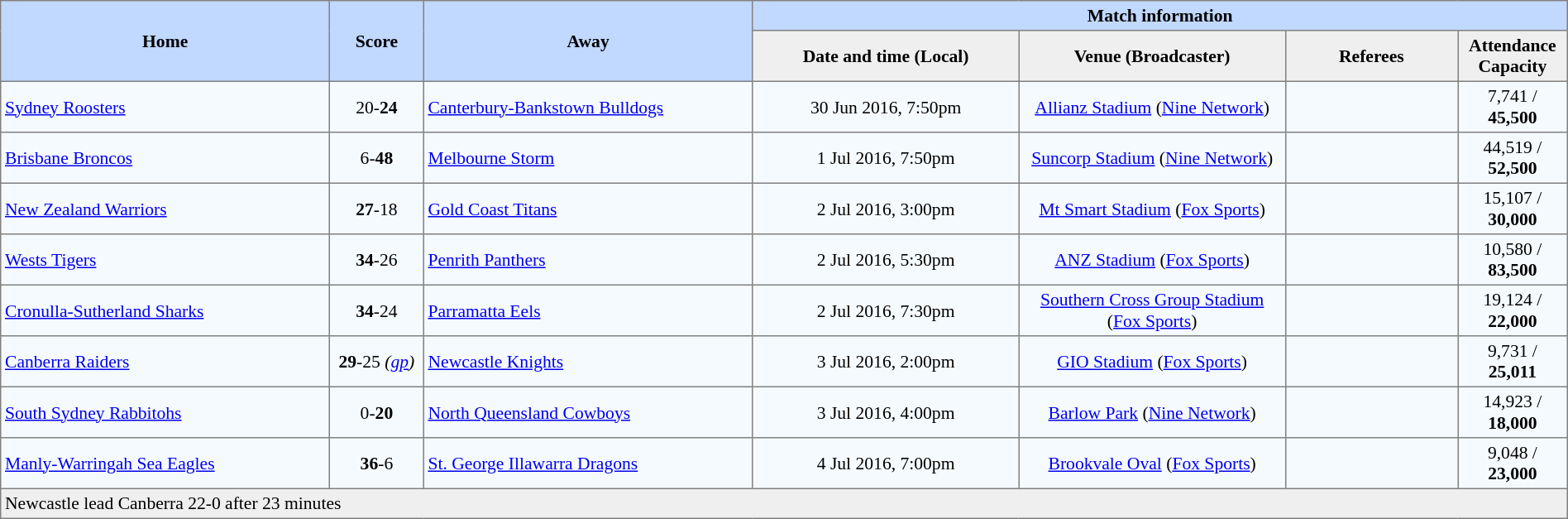<table border="1" cellpadding="3" cellspacing="0" style="border-collapse:collapse; font-size:90%; width:100%;">
<tr style="background:#c1d8ff;">
<th rowspan="2" style="width:21%;">Home</th>
<th rowspan="2" style="width:6%;">Score</th>
<th rowspan="2" style="width:21%;">Away</th>
<th colspan=6>Match information</th>
</tr>
<tr style="background:#efefef;">
<th width=17%>Date and time (Local)</th>
<th width="17%">Venue (Broadcaster)</th>
<th width=11%>Referees</th>
<th width=7%>Attendance <strong>Capacity</strong></th>
</tr>
<tr style="text-align:center; background:#f5faff;">
<td align="left"> <a href='#'>Sydney Roosters</a></td>
<td>20-<strong>24</strong></td>
<td align="left"> <a href='#'>Canterbury-Bankstown Bulldogs</a></td>
<td>30 Jun 2016, 7:50pm</td>
<td><a href='#'>Allianz Stadium</a>  (<a href='#'>Nine Network</a>)</td>
<td></td>
<td>7,741 / <strong>45,500</strong></td>
</tr>
<tr style="text-align:center; background:#f5faff;">
<td align="left"> <a href='#'>Brisbane Broncos</a></td>
<td>6-<strong>48</strong></td>
<td align="left"> <a href='#'>Melbourne Storm</a></td>
<td>1 Jul 2016, 7:50pm</td>
<td><a href='#'>Suncorp Stadium</a>  (<a href='#'>Nine Network</a>)</td>
<td></td>
<td>44,519 / <strong>52,500</strong></td>
</tr>
<tr style="text-align:center; background:#f5faff;">
<td align="left"> <a href='#'>New Zealand Warriors</a></td>
<td><strong>27</strong>-18</td>
<td align="left"> <a href='#'>Gold Coast Titans</a></td>
<td>2 Jul 2016, 3:00pm</td>
<td><a href='#'>Mt Smart Stadium</a>  (<a href='#'>Fox Sports</a>)</td>
<td></td>
<td>15,107 / <strong>30,000</strong></td>
</tr>
<tr style="text-align:center; background:#f5faff;">
<td align="left"> <a href='#'>Wests Tigers</a></td>
<td><strong>34</strong>-26</td>
<td align="left"> <a href='#'>Penrith Panthers</a></td>
<td>2 Jul 2016, 5:30pm</td>
<td><a href='#'>ANZ Stadium</a>  (<a href='#'>Fox Sports</a>)</td>
<td></td>
<td>10,580 / <strong>83,500</strong></td>
</tr>
<tr style="text-align:center; background:#f5faff;">
<td align="left"> <a href='#'>Cronulla-Sutherland Sharks</a></td>
<td><strong>34</strong>-24</td>
<td align="left"> <a href='#'>Parramatta Eels</a></td>
<td>2 Jul 2016, 7:30pm</td>
<td><a href='#'>Southern Cross Group Stadium</a>  (<a href='#'>Fox Sports</a>)</td>
<td></td>
<td>19,124 / <strong>22,000</strong></td>
</tr>
<tr style="text-align:center; background:#f5faff;">
<td align="left"> <a href='#'>Canberra Raiders</a></td>
<td><strong>29</strong>-25 <em>(<a href='#'>gp</a>)</em></td>
<td align="left"> <a href='#'>Newcastle Knights</a></td>
<td>3 Jul 2016, 2:00pm</td>
<td><a href='#'>GIO Stadium</a>  (<a href='#'>Fox Sports</a>)</td>
<td></td>
<td>9,731 / <strong>25,011</strong></td>
</tr>
<tr style="text-align:center; background:#f5faff;">
<td align="left"> <a href='#'>South Sydney Rabbitohs</a></td>
<td>0-<strong>20</strong></td>
<td align="left"> <a href='#'>North Queensland Cowboys</a></td>
<td>3 Jul 2016, 4:00pm</td>
<td><a href='#'>Barlow Park</a>  (<a href='#'>Nine Network</a>)</td>
<td></td>
<td>14,923 / <strong>18,000</strong></td>
</tr>
<tr style="text-align:center; background:#f5faff;">
<td align="left"> <a href='#'>Manly-Warringah Sea Eagles</a></td>
<td><strong>36</strong>-6</td>
<td align="left"> <a href='#'>St. George Illawarra Dragons</a></td>
<td>4 Jul 2016, 7:00pm</td>
<td><a href='#'>Brookvale Oval</a>  (<a href='#'>Fox Sports</a>)</td>
<td></td>
<td>9,048 / <strong>23,000</strong></td>
</tr>
<tr style="text-align:center; background:#efefef;">
<td colspan="7" align="left">Newcastle lead Canberra 22-0 after 23 minutes</td>
</tr>
</table>
